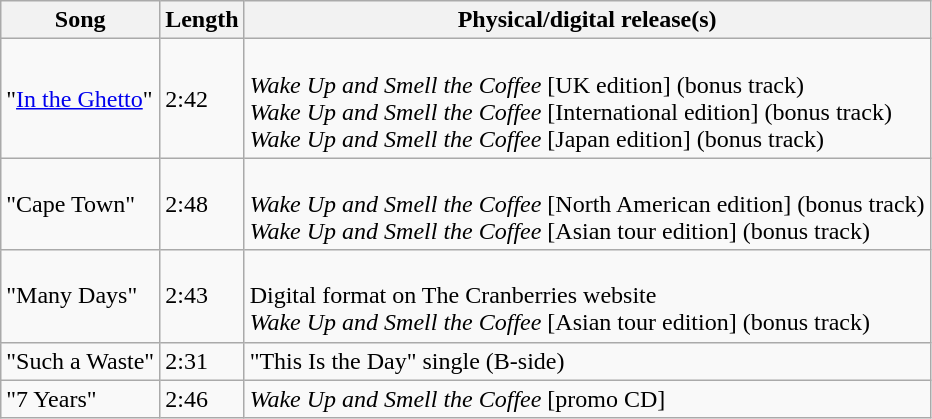<table class="wikitable">
<tr>
<th>Song</th>
<th>Length</th>
<th>Physical/digital release(s)</th>
</tr>
<tr>
<td scope="row">"<a href='#'>In the Ghetto</a>"</td>
<td>2:42</td>
<td><br><em>Wake Up and Smell the Coffee</em> [UK edition] (bonus track)<br>
<em>Wake Up and Smell the Coffee</em> [International edition] (bonus track)<br>
<em>Wake Up and Smell the Coffee</em> [Japan edition] (bonus track)</td>
</tr>
<tr>
<td scope="row">"Cape Town"</td>
<td>2:48</td>
<td><br><em>Wake Up and Smell the Coffee</em> [North American edition] (bonus track)<br>
<em>Wake Up and Smell the Coffee</em> [Asian tour edition] (bonus track)</td>
</tr>
<tr>
<td scope="row">"Many Days"</td>
<td>2:43</td>
<td><br>Digital format on The Cranberries website<br>
<em>Wake Up and Smell the Coffee</em> [Asian tour edition] (bonus track)</td>
</tr>
<tr>
<td scope="row">"Such a Waste"</td>
<td>2:31</td>
<td>"This Is the Day" single (B-side)</td>
</tr>
<tr>
<td scope="row">"7 Years"</td>
<td>2:46</td>
<td><em>Wake Up and Smell the Coffee</em> [promo CD]</td>
</tr>
</table>
